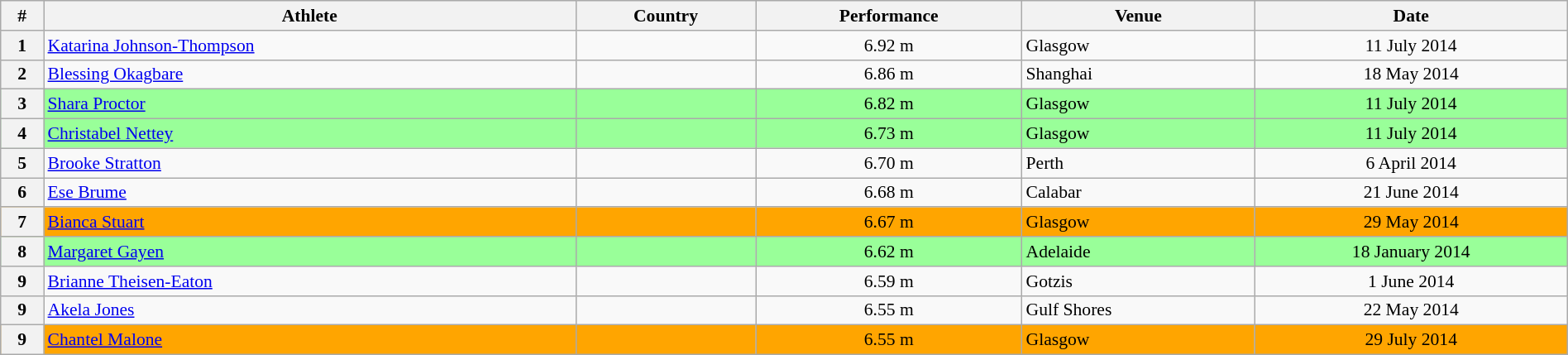<table class="wikitable" width=100% style="font-size:90%; text-align:center;">
<tr>
<th>#</th>
<th>Athlete</th>
<th>Country</th>
<th>Performance</th>
<th>Venue</th>
<th>Date</th>
</tr>
<tr>
<th>1</th>
<td align=left><a href='#'>Katarina Johnson-Thompson</a></td>
<td align=left></td>
<td>6.92 m</td>
<td align=left> Glasgow</td>
<td>11 July 2014</td>
</tr>
<tr>
<th>2</th>
<td align=left><a href='#'>Blessing Okagbare</a></td>
<td align=left></td>
<td>6.86 m</td>
<td align=left> Shanghai</td>
<td>18 May 2014</td>
</tr>
<tr bgcolor="99FF99">
<th>3</th>
<td align=left><a href='#'>Shara Proctor</a></td>
<td align=left></td>
<td>6.82 m</td>
<td align=left> Glasgow</td>
<td>11 July 2014</td>
</tr>
<tr bgcolor="99FF99">
<th>4</th>
<td align=left><a href='#'>Christabel Nettey</a></td>
<td align=left></td>
<td>6.73 m</td>
<td align=left> Glasgow</td>
<td>11 July 2014</td>
</tr>
<tr>
<th>5</th>
<td align=left><a href='#'>Brooke Stratton</a></td>
<td align=left></td>
<td>6.70 m</td>
<td align=left> Perth</td>
<td>6 April 2014</td>
</tr>
<tr>
<th>6</th>
<td align=left><a href='#'>Ese Brume</a></td>
<td align=left></td>
<td>6.68 m</td>
<td align=left> Calabar</td>
<td>21 June 2014</td>
</tr>
<tr bgcolor="orange">
<th>7</th>
<td align=left><a href='#'>Bianca Stuart</a></td>
<td align=left></td>
<td>6.67 m</td>
<td align=left> Glasgow</td>
<td>29 May 2014</td>
</tr>
<tr bgcolor="99FF99">
<th>8</th>
<td align=left><a href='#'>Margaret Gayen</a></td>
<td align=left></td>
<td>6.62 m</td>
<td align=left> Adelaide</td>
<td>18 January 2014</td>
</tr>
<tr>
<th>9</th>
<td align=left><a href='#'>Brianne Theisen-Eaton</a></td>
<td align=left></td>
<td>6.59 m</td>
<td align=left> Gotzis</td>
<td>1 June 2014</td>
</tr>
<tr>
<th>9</th>
<td align=left><a href='#'>Akela Jones</a></td>
<td align=left></td>
<td>6.55 m</td>
<td align=left> Gulf Shores</td>
<td>22 May 2014</td>
</tr>
<tr bgcolor="orange">
<th>9</th>
<td align=left><a href='#'>Chantel Malone</a></td>
<td align=left></td>
<td>6.55 m</td>
<td align=left> Glasgow</td>
<td>29 July 2014</td>
</tr>
</table>
